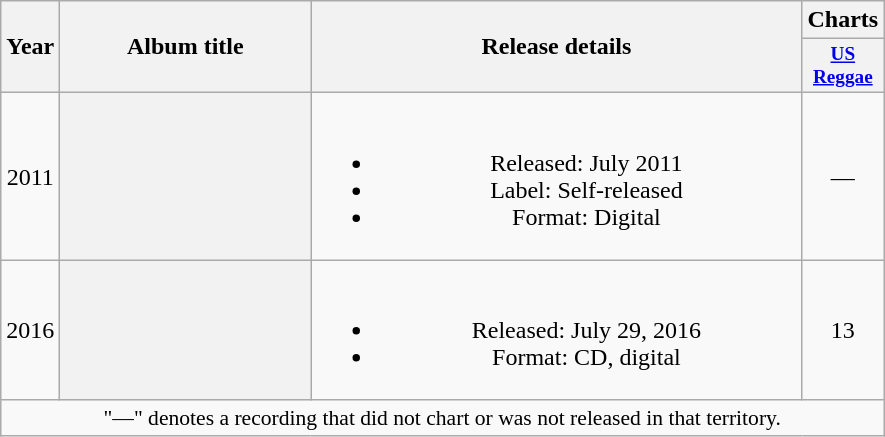<table class="wikitable plainrowheaders" style="text-align:center;">
<tr>
<th rowspan="2;">Year</th>
<th scope="col" rowspan="2" style="width:10em;">Album title</th>
<th scope="col" rowspan="2" style="width:20em;">Release details</th>
<th scope="col" colspan="3">Charts</th>
</tr>
<tr>
<th style="font-size:80%;"><a href='#'>US<br>Reggae</a></th>
</tr>
<tr>
<td>2011</td>
<th></th>
<td><br><ul><li>Released: July 2011</li><li>Label: Self-released</li><li>Format: Digital</li></ul></td>
<td>—</td>
</tr>
<tr>
<td>2016</td>
<th></th>
<td><br><ul><li>Released: July 29, 2016</li><li>Format: CD, digital</li></ul></td>
<td>13</td>
</tr>
<tr>
<td colspan="6" style="font-size:90%">"—" denotes a recording that did not chart or was not released in that territory.<br></td>
</tr>
</table>
